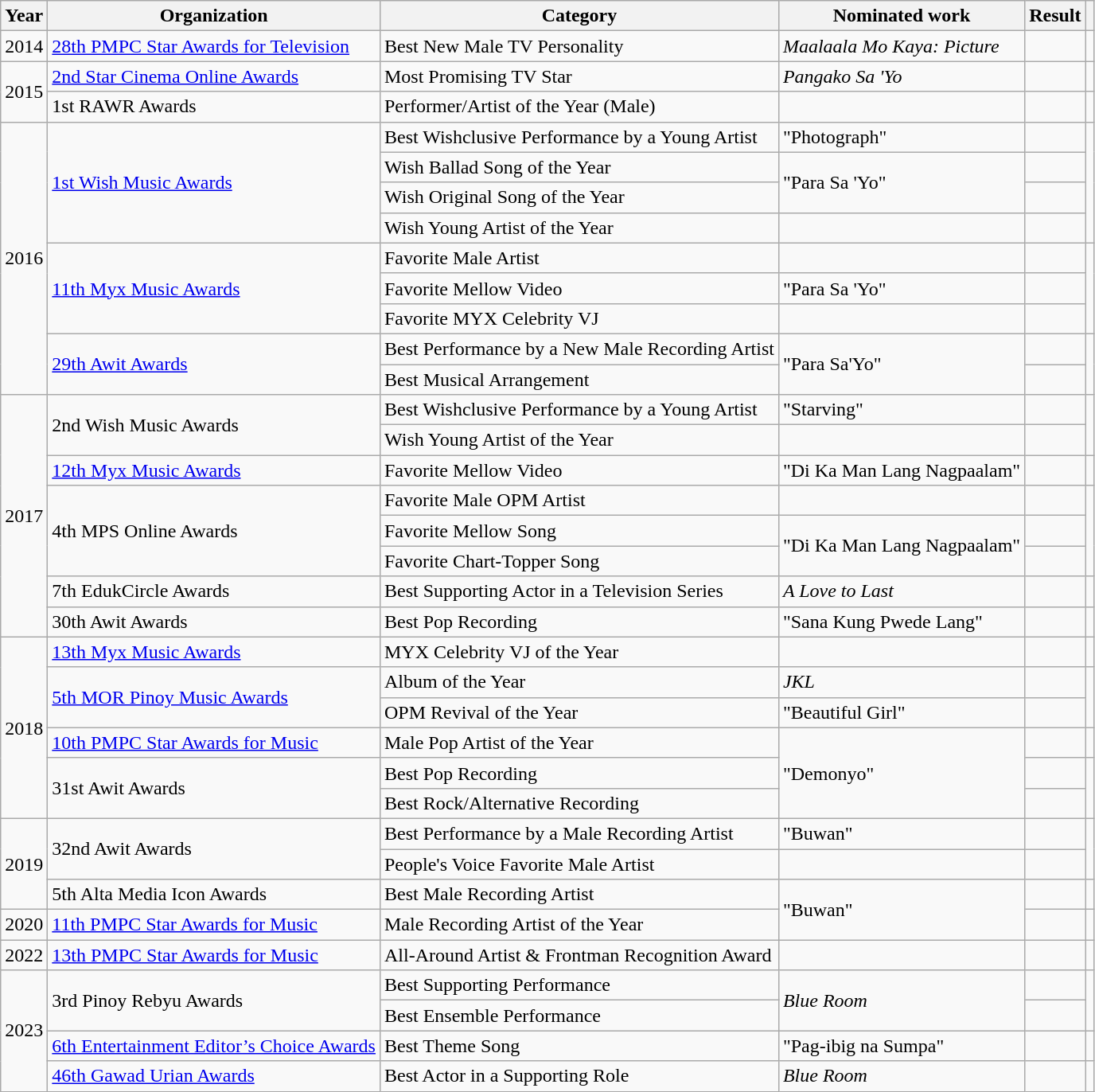<table class="wikitable sortable">
<tr>
<th>Year</th>
<th>Organization</th>
<th>Category</th>
<th>Nominated work</th>
<th>Result</th>
<th class="unsortable"></th>
</tr>
<tr>
<td style="text-align: center;">2014</td>
<td><a href='#'>28th PMPC Star Awards for Television</a></td>
<td>Best New Male TV Personality</td>
<td><em>Maalaala Mo Kaya: Picture</em></td>
<td></td>
<td style="text-align: center;"></td>
</tr>
<tr>
<td rowspan="2" style="text-align: center;">2015</td>
<td><a href='#'>2nd Star Cinema Online Awards</a></td>
<td>Most Promising TV Star</td>
<td><em>Pangako Sa 'Yo</em></td>
<td></td>
<td style="text-align: center;"></td>
</tr>
<tr>
<td>1st RAWR Awards</td>
<td>Performer/Artist of the Year (Male)</td>
<td></td>
<td></td>
<td style="text-align: center;"></td>
</tr>
<tr>
<td rowspan="9" style="text-align: center;">2016</td>
<td rowspan="4"><a href='#'>1st Wish Music Awards</a></td>
<td>Best Wishclusive Performance by a Young Artist</td>
<td>"Photograph"</td>
<td></td>
<td style="text-align: center;" rowspan="4"></td>
</tr>
<tr>
<td>Wish Ballad Song of the Year</td>
<td rowspan="2">"Para Sa 'Yo"</td>
<td></td>
</tr>
<tr>
<td>Wish Original Song of the Year</td>
<td></td>
</tr>
<tr>
<td>Wish Young Artist of the Year</td>
<td></td>
<td></td>
</tr>
<tr>
<td rowspan="3"><a href='#'>11th Myx Music Awards</a></td>
<td>Favorite Male Artist</td>
<td></td>
<td></td>
<td style="text-align: center;" rowspan="3"></td>
</tr>
<tr>
<td>Favorite Mellow Video</td>
<td>"Para Sa 'Yo"</td>
<td></td>
</tr>
<tr>
<td>Favorite MYX Celebrity VJ</td>
<td></td>
<td></td>
</tr>
<tr>
<td rowspan="2"><a href='#'>29th Awit Awards</a></td>
<td>Best Performance by a New Male Recording Artist</td>
<td rowspan="2">"Para Sa'Yo"</td>
<td></td>
<td style="text-align: center;" rowspan="2"></td>
</tr>
<tr>
<td>Best Musical Arrangement</td>
<td></td>
</tr>
<tr>
<td rowspan="8" style="text-align: center;">2017</td>
<td rowspan="2">2nd Wish Music Awards</td>
<td>Best Wishclusive Performance by a Young Artist</td>
<td>"Starving"</td>
<td></td>
<td style="text-align: center;" rowspan="2"></td>
</tr>
<tr>
<td>Wish Young Artist of the Year</td>
<td></td>
<td></td>
</tr>
<tr>
<td><a href='#'>12th Myx Music Awards</a></td>
<td>Favorite Mellow Video</td>
<td>"Di Ka Man Lang Nagpaalam"</td>
<td></td>
<td style="text-align: center;"></td>
</tr>
<tr>
<td rowspan="3">4th MPS Online Awards</td>
<td>Favorite Male OPM Artist</td>
<td></td>
<td></td>
<td style="text-align: center;" rowspan="3"></td>
</tr>
<tr>
<td>Favorite Mellow Song</td>
<td rowspan="2">"Di Ka Man Lang Nagpaalam"</td>
<td></td>
</tr>
<tr>
<td>Favorite Chart-Topper Song</td>
<td></td>
</tr>
<tr>
<td>7th EdukCircle Awards</td>
<td>Best Supporting Actor in a Television Series</td>
<td><em>A Love to Last</em></td>
<td></td>
<td style="text-align: center;"></td>
</tr>
<tr>
<td>30th Awit Awards</td>
<td>Best Pop Recording</td>
<td>"Sana Kung Pwede Lang"</td>
<td></td>
<td style="text-align: center;"></td>
</tr>
<tr>
<td rowspan="6" style="text-align: center;">2018</td>
<td><a href='#'>13th Myx Music Awards</a></td>
<td>MYX Celebrity VJ of the Year</td>
<td></td>
<td></td>
<td style="text-align: center;"></td>
</tr>
<tr>
<td rowspan="2"><a href='#'>5th MOR Pinoy Music Awards</a></td>
<td>Album of the Year</td>
<td><em>JKL</em></td>
<td></td>
<td style="text-align: center;" rowspan="2"></td>
</tr>
<tr>
<td>OPM Revival of the Year</td>
<td>"Beautiful Girl"</td>
<td></td>
</tr>
<tr>
<td><a href='#'>10th PMPC Star Awards for Music</a></td>
<td>Male Pop Artist of the Year</td>
<td rowspan="3">"Demonyo"</td>
<td></td>
<td style="text-align: center;"></td>
</tr>
<tr>
<td rowspan="2">31st Awit Awards</td>
<td>Best Pop Recording</td>
<td></td>
<td style="text-align: center;" rowspan="2"></td>
</tr>
<tr>
<td>Best Rock/Alternative Recording</td>
<td></td>
</tr>
<tr>
<td rowspan="3" style="text-align: center;">2019</td>
<td rowspan="2">32nd Awit Awards</td>
<td>Best Performance by a Male Recording Artist</td>
<td>"Buwan"</td>
<td></td>
<td style="text-align: center;" rowspan="2"></td>
</tr>
<tr>
<td>People's Voice Favorite Male Artist</td>
<td></td>
<td></td>
</tr>
<tr>
<td>5th Alta Media Icon Awards</td>
<td>Best Male Recording Artist</td>
<td rowspan="2">"Buwan"</td>
<td></td>
<td style="text-align: center;"></td>
</tr>
<tr>
<td style="text-align: center;">2020</td>
<td><a href='#'>11th PMPC Star Awards for Music</a></td>
<td>Male Recording Artist of the Year</td>
<td></td>
<td style="text-align: center;"></td>
</tr>
<tr>
<td style="text-align: center;">2022</td>
<td><a href='#'>13th PMPC Star Awards for Music</a></td>
<td>All-Around Artist & Frontman Recognition Award</td>
<td></td>
<td></td>
<td style="text-align: center;"></td>
</tr>
<tr>
<td rowspan="4" style="text-align: center;">2023</td>
<td rowspan="2">3rd Pinoy Rebyu Awards</td>
<td>Best Supporting Performance</td>
<td rowspan="2"><em>Blue Room</em></td>
<td></td>
<td rowspan="2" style="text-align: center;"></td>
</tr>
<tr>
<td>Best Ensemble Performance</td>
<td></td>
</tr>
<tr>
<td><a href='#'>6th Entertainment Editor’s Choice Awards</a></td>
<td>Best Theme Song</td>
<td>"Pag-ibig na Sumpa"</td>
<td></td>
<td style="text-align: center;"></td>
</tr>
<tr>
<td><a href='#'>46th Gawad Urian Awards</a></td>
<td>Best Actor in a Supporting Role</td>
<td><em>Blue Room</em></td>
<td></td>
<td style="text-align: center;"></td>
</tr>
</table>
